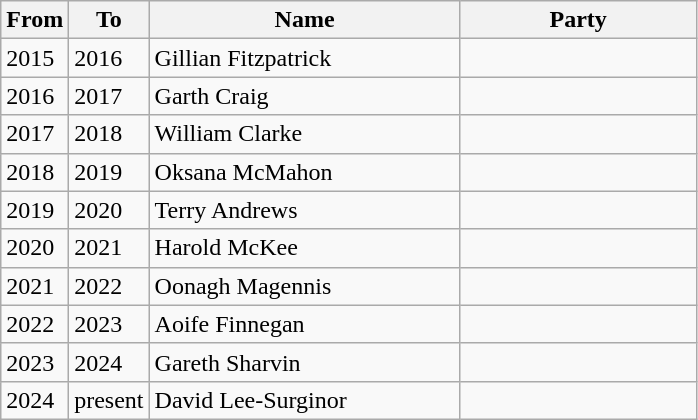<table class="wikitable sortable">
<tr>
<th>From</th>
<th>To</th>
<th scope="col" width="200">Name</th>
<th scope="col" width="150" colspan=2>Party</th>
</tr>
<tr>
<td>2015</td>
<td>2016</td>
<td>Gillian Fitzpatrick</td>
<td></td>
</tr>
<tr>
<td>2016</td>
<td>2017</td>
<td>Garth Craig</td>
<td></td>
</tr>
<tr>
<td>2017</td>
<td>2018</td>
<td>William Clarke</td>
<td></td>
</tr>
<tr>
<td>2018</td>
<td>2019</td>
<td>Oksana McMahon</td>
<td></td>
</tr>
<tr>
<td>2019</td>
<td>2020</td>
<td>Terry Andrews</td>
<td></td>
</tr>
<tr>
<td>2020</td>
<td>2021</td>
<td>Harold McKee</td>
<td></td>
</tr>
<tr>
<td>2021</td>
<td>2022</td>
<td>Oonagh Magennis</td>
<td></td>
</tr>
<tr>
<td>2022</td>
<td>2023</td>
<td>Aoife Finnegan</td>
<td></td>
</tr>
<tr>
<td>2023</td>
<td>2024</td>
<td>Gareth Sharvin</td>
<td></td>
</tr>
<tr>
<td>2024</td>
<td>present</td>
<td>David Lee-Surginor</td>
<td></td>
</tr>
</table>
